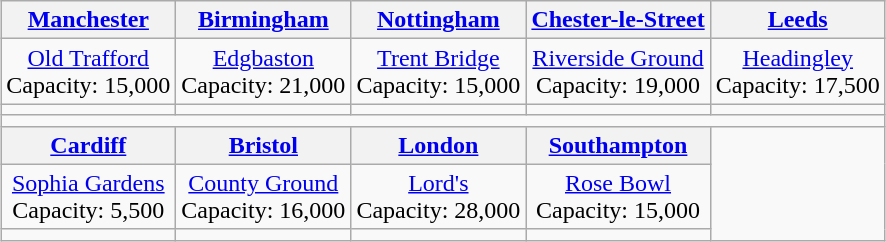<table class="wikitable" style="text-align:center; margin-left:auto; margin-right:auto;">
<tr>
<th><a href='#'>Manchester</a></th>
<th><a href='#'>Birmingham</a></th>
<th><a href='#'>Nottingham</a></th>
<th><a href='#'>Chester-le-Street</a></th>
<th><a href='#'>Leeds</a></th>
</tr>
<tr>
<td><a href='#'>Old Trafford</a><br>Capacity: 15,000</td>
<td><a href='#'>Edgbaston</a><br>Capacity: 21,000</td>
<td><a href='#'>Trent Bridge</a><br>Capacity: 15,000</td>
<td><a href='#'>Riverside Ground</a><br>Capacity: 19,000</td>
<td><a href='#'>Headingley</a><br>Capacity: 17,500</td>
</tr>
<tr>
<td></td>
<td></td>
<td></td>
<td></td>
<td></td>
</tr>
<tr>
<td colspan="5"></td>
</tr>
<tr>
<th><a href='#'>Cardiff</a></th>
<th><a href='#'>Bristol</a></th>
<th><a href='#'>London</a></th>
<th><a href='#'>Southampton</a></th>
</tr>
<tr>
<td><a href='#'>Sophia Gardens</a><br>Capacity: 5,500</td>
<td><a href='#'>County Ground</a><br>Capacity: 16,000</td>
<td><a href='#'>Lord's</a><br>Capacity: 28,000</td>
<td><a href='#'>Rose Bowl</a><br>Capacity: 15,000</td>
</tr>
<tr>
<td></td>
<td></td>
<td></td>
<td></td>
</tr>
</table>
